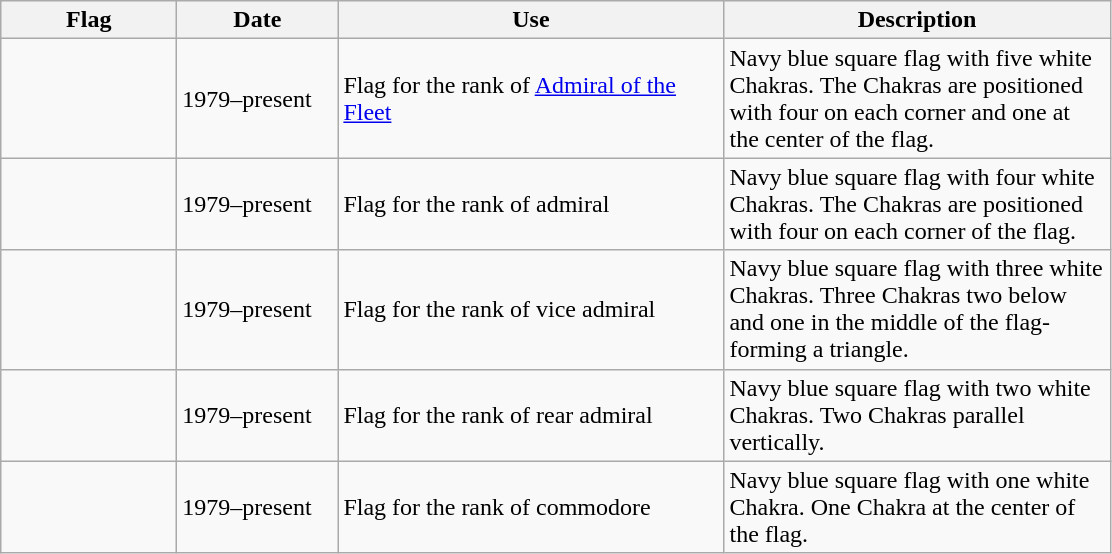<table class="wikitable">
<tr>
<th width="110">Flag</th>
<th width="100">Date</th>
<th width="250">Use</th>
<th width="250">Description</th>
</tr>
<tr>
<td></td>
<td>1979–present</td>
<td>Flag for the rank of <a href='#'>Admiral of the Fleet</a></td>
<td>Navy blue square flag with five white Chakras. The Chakras are positioned with four on each corner and one at the center of the flag.</td>
</tr>
<tr>
<td></td>
<td>1979–present</td>
<td>Flag for the rank of admiral</td>
<td>Navy blue square flag with four white Chakras. The Chakras are positioned with four on each corner of the flag.</td>
</tr>
<tr>
<td></td>
<td>1979–present</td>
<td>Flag for the rank of vice admiral</td>
<td>Navy blue square flag with three white Chakras. Three Chakras two below and one in the middle of the flag- forming a triangle.</td>
</tr>
<tr>
<td></td>
<td>1979–present</td>
<td>Flag for the rank of rear admiral</td>
<td>Navy blue square flag with two white Chakras. Two Chakras parallel vertically.</td>
</tr>
<tr>
<td></td>
<td>1979–present</td>
<td>Flag for the rank of commodore</td>
<td>Navy blue square flag with one white Chakra. One Chakra at the center of the flag.</td>
</tr>
</table>
